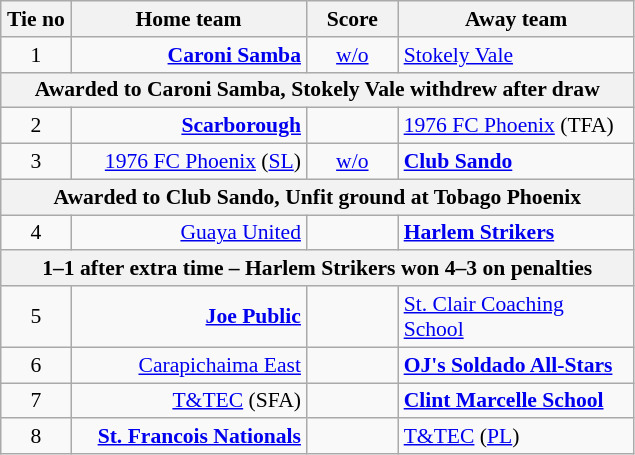<table class="wikitable" style="font-size:90%;">
<tr>
<th width="40">Tie no</th>
<th width="150">Home team</th>
<th width="55">  Score  </th>
<th width="150">Away team</th>
</tr>
<tr>
<td align=center>1</td>
<td align="right"><strong><a href='#'>Caroni Samba</a></strong></td>
<td align=center><a href='#'>w/o</a></td>
<td><a href='#'>Stokely Vale</a></td>
</tr>
<tr>
<th colspan="4">Awarded to Caroni Samba, Stokely Vale withdrew after draw</th>
</tr>
<tr>
<td align=center>2</td>
<td align="right"><strong><a href='#'>Scarborough</a></strong></td>
<td align=center></td>
<td><a href='#'>1976 FC Phoenix</a> (TFA)</td>
</tr>
<tr>
<td align=center>3</td>
<td align="right"><a href='#'>1976 FC Phoenix</a> (<a href='#'>SL</a>)</td>
<td align=center><a href='#'>w/o</a></td>
<td><strong><a href='#'>Club Sando</a></strong></td>
</tr>
<tr>
<th colspan="4">Awarded to Club Sando, Unfit ground at Tobago Phoenix</th>
</tr>
<tr>
<td align=center>4</td>
<td align="right"><a href='#'>Guaya United</a></td>
<td align=center></td>
<td><strong><a href='#'>Harlem Strikers</a></strong></td>
</tr>
<tr>
<th colspan="4">1–1 after extra time – Harlem Strikers won 4–3 on penalties</th>
</tr>
<tr>
<td align=center>5</td>
<td align="right"><strong><a href='#'>Joe Public</a></strong></td>
<td align=center></td>
<td><a href='#'>St. Clair Coaching School</a></td>
</tr>
<tr>
<td align=center>6</td>
<td align="right"><a href='#'>Carapichaima East</a></td>
<td align=center></td>
<td><strong><a href='#'>OJ's Soldado All-Stars</a></strong></td>
</tr>
<tr>
<td align=center>7</td>
<td align="right"><a href='#'>T&TEC</a> (SFA)</td>
<td align=center></td>
<td><strong><a href='#'>Clint Marcelle School</a></strong></td>
</tr>
<tr>
<td align=center>8</td>
<td align="right"><strong><a href='#'>St. Francois Nationals</a></strong></td>
<td align=center></td>
<td><a href='#'>T&TEC</a> (<a href='#'>PL</a>)</td>
</tr>
</table>
